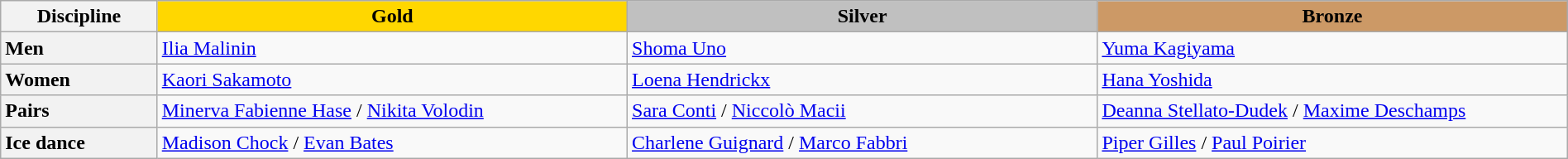<table class="wikitable unsortable" style="text-align:left; width:100%;">
<tr>
<th scope="col" style="width:10%">Discipline</th>
<td scope="col" style="text-align:center; width:30%; background:gold"><strong>Gold</strong></td>
<td scope="col" style="text-align:center; width:30%; background:silver"><strong>Silver</strong></td>
<td scope="col" style="text-align:center; width:30%; background:#c96"><strong>Bronze</strong></td>
</tr>
<tr>
<th scope=row" style="text-align:left">Men</th>
<td> <a href='#'>Ilia Malinin</a></td>
<td> <a href='#'>Shoma Uno</a></td>
<td> <a href='#'>Yuma Kagiyama</a></td>
</tr>
<tr>
<th scope=row" style="text-align:left">Women</th>
<td> <a href='#'>Kaori Sakamoto</a></td>
<td> <a href='#'>Loena Hendrickx</a></td>
<td> <a href='#'>Hana Yoshida</a></td>
</tr>
<tr>
<th scope=row" style="text-align:left">Pairs</th>
<td> <a href='#'>Minerva Fabienne Hase</a> / <a href='#'>Nikita Volodin</a></td>
<td> <a href='#'>Sara Conti</a> / <a href='#'>Niccolò Macii</a></td>
<td> <a href='#'>Deanna Stellato-Dudek</a> / <a href='#'>Maxime Deschamps</a></td>
</tr>
<tr>
<th scope=row" style="text-align:left">Ice dance</th>
<td> <a href='#'>Madison Chock</a> / <a href='#'>Evan Bates</a></td>
<td> <a href='#'>Charlene Guignard</a> / <a href='#'>Marco Fabbri</a></td>
<td> <a href='#'>Piper Gilles</a> / <a href='#'>Paul Poirier</a></td>
</tr>
</table>
